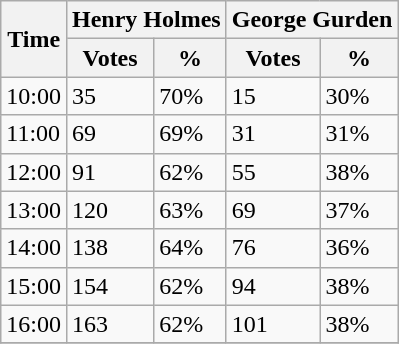<table class="wikitable">
<tr>
<th rowspan="2">Time</th>
<th colspan="2">Henry Holmes</th>
<th colspan="2">George Gurden</th>
</tr>
<tr>
<th>Votes</th>
<th>%</th>
<th>Votes</th>
<th>%</th>
</tr>
<tr>
<td>10:00</td>
<td>35</td>
<td>70%</td>
<td>15</td>
<td>30%</td>
</tr>
<tr>
<td>11:00</td>
<td>69</td>
<td>69%</td>
<td>31</td>
<td>31%</td>
</tr>
<tr>
<td>12:00</td>
<td>91</td>
<td>62%</td>
<td>55</td>
<td>38%</td>
</tr>
<tr>
<td>13:00</td>
<td>120</td>
<td>63%</td>
<td>69</td>
<td>37%</td>
</tr>
<tr>
<td>14:00</td>
<td>138</td>
<td>64%</td>
<td>76</td>
<td>36%</td>
</tr>
<tr>
<td>15:00</td>
<td>154</td>
<td>62%</td>
<td>94</td>
<td>38%</td>
</tr>
<tr>
<td>16:00</td>
<td>163</td>
<td>62%</td>
<td>101</td>
<td>38%</td>
</tr>
<tr>
</tr>
</table>
